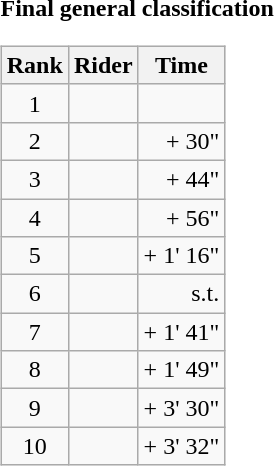<table>
<tr>
<td><strong>Final general classification</strong><br><table class="wikitable">
<tr>
<th scope="col">Rank</th>
<th scope="col">Rider</th>
<th scope="col">Time</th>
</tr>
<tr>
<td style="text-align:center;">1</td>
<td></td>
<td style="text-align:right;"></td>
</tr>
<tr>
<td style="text-align:center;">2</td>
<td></td>
<td style="text-align:right;">+ 30"</td>
</tr>
<tr>
<td style="text-align:center;">3</td>
<td></td>
<td style="text-align:right;">+ 44"</td>
</tr>
<tr>
<td style="text-align:center;">4</td>
<td></td>
<td style="text-align:right;">+ 56"</td>
</tr>
<tr>
<td style="text-align:center;">5</td>
<td></td>
<td style="text-align:right;">+ 1' 16"</td>
</tr>
<tr>
<td style="text-align:center;">6</td>
<td></td>
<td style="text-align:right;">s.t.</td>
</tr>
<tr>
<td style="text-align:center;">7</td>
<td></td>
<td style="text-align:right;">+ 1' 41"</td>
</tr>
<tr>
<td style="text-align:center;">8</td>
<td></td>
<td style="text-align:right;">+ 1' 49"</td>
</tr>
<tr>
<td style="text-align:center;">9</td>
<td></td>
<td style="text-align:right;">+ 3' 30"</td>
</tr>
<tr>
<td style="text-align:center;">10</td>
<td></td>
<td style="text-align:right;">+ 3' 32"</td>
</tr>
</table>
</td>
</tr>
</table>
